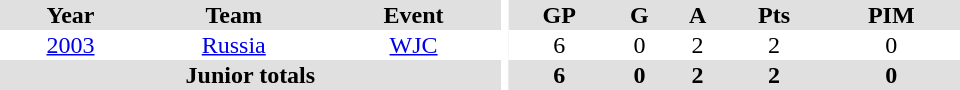<table border="0" cellpadding="1" cellspacing="0" ID="Table3" style="text-align:center; width:40em">
<tr ALIGN="center" bgcolor="#e0e0e0">
<th>Year</th>
<th>Team</th>
<th>Event</th>
<th rowspan="99" bgcolor="#ffffff"></th>
<th>GP</th>
<th>G</th>
<th>A</th>
<th>Pts</th>
<th>PIM</th>
</tr>
<tr>
<td><a href='#'>2003</a></td>
<td><a href='#'>Russia</a></td>
<td><a href='#'>WJC</a></td>
<td>6</td>
<td>0</td>
<td>2</td>
<td>2</td>
<td>0</td>
</tr>
<tr bgcolor="#e0e0e0">
<th colspan="3">Junior totals</th>
<th>6</th>
<th>0</th>
<th>2</th>
<th>2</th>
<th>0</th>
</tr>
</table>
